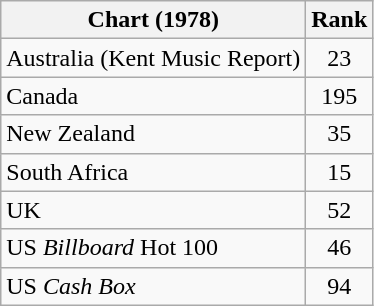<table class="wikitable sortable">
<tr>
<th>Chart (1978)</th>
<th>Rank</th>
</tr>
<tr>
<td>Australia (Kent Music Report)</td>
<td style="text-align:center;">23</td>
</tr>
<tr>
<td>Canada</td>
<td style="text-align:center;">195</td>
</tr>
<tr>
<td>New Zealand</td>
<td style="text-align:center;">35</td>
</tr>
<tr>
<td>South Africa</td>
<td align="center">15</td>
</tr>
<tr>
<td>UK</td>
<td style="text-align:center;">52</td>
</tr>
<tr>
<td>US <em>Billboard</em> Hot 100</td>
<td style="text-align:center;">46</td>
</tr>
<tr>
<td>US <em>Cash Box</em></td>
<td style="text-align:center;">94</td>
</tr>
</table>
